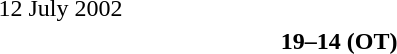<table>
<tr>
<th width=35%></th>
<th width=15%></th>
<th width=35%></th>
<th width=15%></th>
</tr>
<tr>
<td>12 July 2002</td>
</tr>
<tr>
<td align=right><strong></strong></td>
<td align=center><strong>19–14 (OT)</strong></td>
<td></td>
<td></td>
</tr>
</table>
